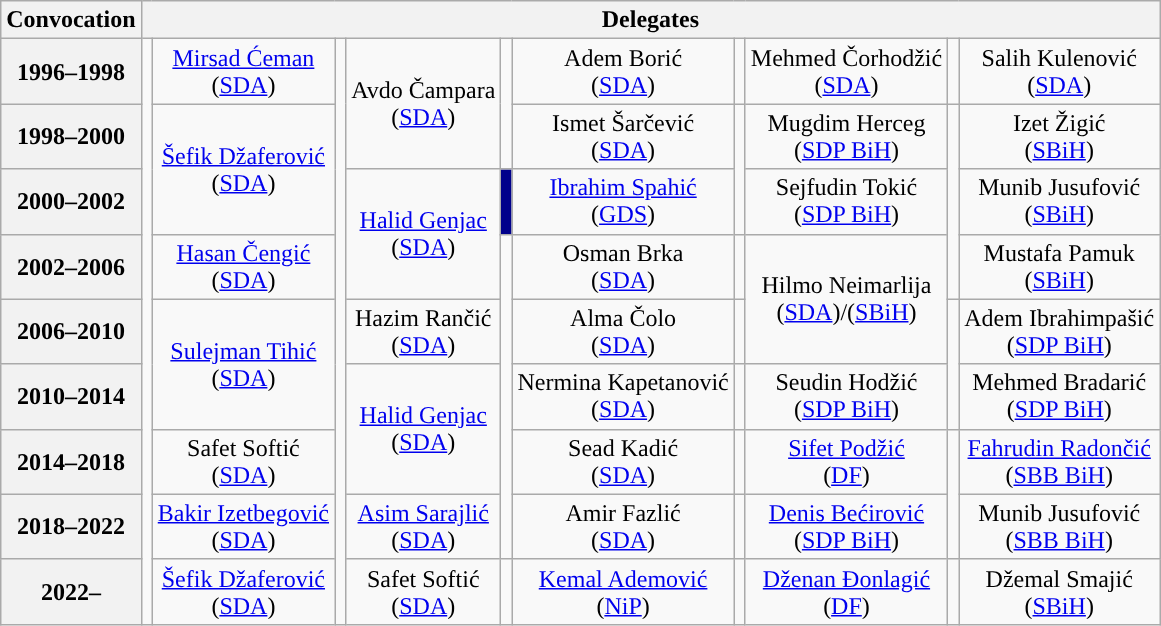<table class="wikitable" style="text-align:center">
<tr>
<th>Convocation</th>
<th colspan=10>Delegates</th>
</tr>
<tr>
<th>1996–1998</th>
<td rowspan=9; style="background-color: "></td>
<td><a href='#'>Mirsad Ćeman</a><br>(<a href='#'>SDA</a>)</td>
<td rowspan=9; style="background-color: "></td>
<td rowspan=2>Avdo Čampara<br>(<a href='#'>SDA</a>)</td>
<td rowspan=2; style="background-color: "></td>
<td>Adem Borić<br>(<a href='#'>SDA</a>)</td>
<td rowspan=1; style="background-color: "></td>
<td>Mehmed Čorhodžić<br>(<a href='#'>SDA</a>)</td>
<td rowspan=1; style="background-color: "></td>
<td>Salih Kulenović<br>(<a href='#'>SDA</a>)</td>
</tr>
<tr>
<th>1998–2000</th>
<td rowspan=2><a href='#'>Šefik Džaferović</a><br>(<a href='#'>SDA</a>)</td>
<td>Ismet Šarčević<br>(<a href='#'>SDA</a>)</td>
<td rowspan=2; style="background-color: "></td>
<td>Mugdim Herceg<br>(<a href='#'>SDP BiH</a>)</td>
<td rowspan=3; style="background-color: "></td>
<td>Izet Žigić<br>(<a href='#'>SBiH</a>)</td>
</tr>
<tr>
<th>2000–2002</th>
<td rowspan=2><a href='#'>Halid Genjac</a><br>(<a href='#'>SDA</a>)</td>
<td rowspan=1; style="background-color: darkblue"></td>
<td><a href='#'>Ibrahim Spahić</a><br>(<a href='#'>GDS</a>)</td>
<td>Sejfudin Tokić<br>(<a href='#'>SDP BiH</a>)</td>
<td>Munib Jusufović<br>(<a href='#'>SBiH</a>)</td>
</tr>
<tr>
<th>2002–2006</th>
<td><a href='#'>Hasan Čengić</a><br>(<a href='#'>SDA</a>)</td>
<td rowspan=5; style="background-color: "></td>
<td>Osman Brka<br>(<a href='#'>SDA</a>)</td>
<td rowspan=1; style="background-color: "></td>
<td rowspan=2>Hilmo Neimarlija<br>(<a href='#'>SDA</a>)/(<a href='#'>SBiH</a>)</td>
<td>Mustafa Pamuk<br>(<a href='#'>SBiH</a>)</td>
</tr>
<tr>
<th>2006–2010</th>
<td rowspan=2><a href='#'>Sulejman Tihić</a><br>(<a href='#'>SDA</a>)</td>
<td>Hazim Rančić<br>(<a href='#'>SDA</a>)</td>
<td>Alma Čolo<br>(<a href='#'>SDA</a>)</td>
<td rowspan=1; style="background-color: "></td>
<td rowspan=2; style="background-color: "></td>
<td>Adem Ibrahimpašić<br>(<a href='#'>SDP BiH</a>)</td>
</tr>
<tr>
<th>2010–2014</th>
<td rowspan=2><a href='#'>Halid Genjac</a><br>(<a href='#'>SDA</a>)</td>
<td>Nermina Kapetanović<br>(<a href='#'>SDA</a>)</td>
<td rowspan=1; style="background-color: "></td>
<td>Seudin Hodžić<br>(<a href='#'>SDP BiH</a>)</td>
<td>Mehmed Bradarić<br>(<a href='#'>SDP BiH</a>)</td>
</tr>
<tr>
<th>2014–2018</th>
<td>Safet Softić<br>(<a href='#'>SDA</a>)</td>
<td>Sead Kadić<br>(<a href='#'>SDA</a>)</td>
<td rowspan=1; style="background-color: "></td>
<td><a href='#'>Sifet Podžić</a><br>(<a href='#'>DF</a>)</td>
<td rowspan=2; style="background-color: "></td>
<td><a href='#'>Fahrudin Radončić</a><br>(<a href='#'>SBB BiH</a>)</td>
</tr>
<tr>
<th>2018–2022</th>
<td><a href='#'>Bakir Izetbegović</a><br>(<a href='#'>SDA</a>)</td>
<td><a href='#'>Asim Sarajlić</a><br>(<a href='#'>SDA</a>)</td>
<td>Amir Fazlić<br>(<a href='#'>SDA</a>)</td>
<td rowspan=1; style="background-color: "></td>
<td><a href='#'>Denis Bećirović</a><br>(<a href='#'>SDP BiH</a>)</td>
<td>Munib Jusufović<br>(<a href='#'>SBB BiH</a>)</td>
</tr>
<tr>
<th>2022–</th>
<td><a href='#'>Šefik Džaferović</a><br>(<a href='#'>SDA</a>)</td>
<td>Safet Softić<br>(<a href='#'>SDA</a>)</td>
<td rowspan=1; style="background-color: "></td>
<td><a href='#'>Kemal Ademović</a><br>(<a href='#'>NiP</a>)</td>
<td rowspan=1; style="background-color: "></td>
<td><a href='#'>Dženan Đonlagić</a><br>(<a href='#'>DF</a>)</td>
<td rowspan=1; style="background-color: "></td>
<td>Džemal Smajić<br>(<a href='#'>SBiH</a>)</td>
</tr>
</table>
